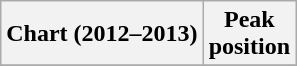<table class="wikitable plainrowheaders" style="text-align:center">
<tr>
<th scope="col">Chart (2012–2013)</th>
<th scope="col">Peak<br>position</th>
</tr>
<tr>
</tr>
</table>
